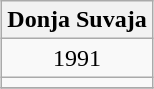<table class="wikitable" style="margin: 0.5em auto; text-align: center;">
<tr>
<th colspan="1">Donja Suvaja</th>
</tr>
<tr>
<td>1991</td>
</tr>
<tr>
<td></td>
</tr>
<tr>
</tr>
</table>
